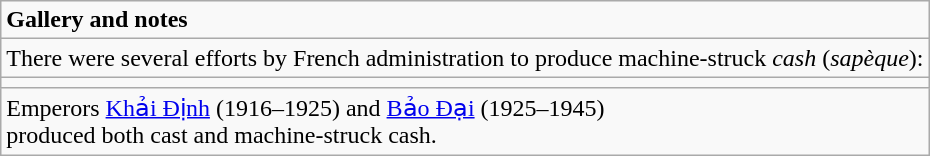<table role="presentation" class="wikitable mw-collapsible mw-collapsed">
<tr>
<td><strong>Gallery and notes</strong></td>
</tr>
<tr>
<td>There were several efforts by French administration to produce machine-struck <em>cash</em> (<em>sapèque</em>):<br></td>
</tr>
<tr>
<td></td>
</tr>
<tr>
<td>Emperors <a href='#'>Khải Định</a> (1916–1925) and <a href='#'>Bảo Đại</a> (1925–1945)<br>produced both cast and machine-struck cash.</td>
</tr>
</table>
